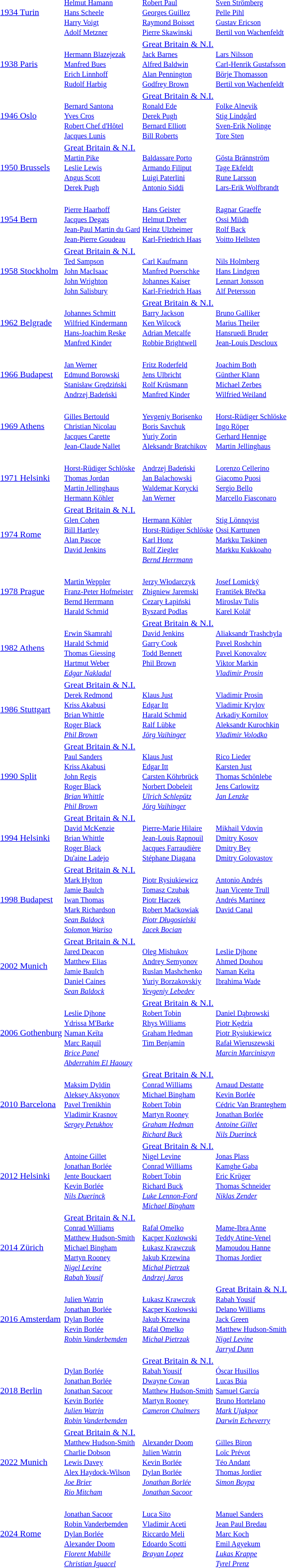<table>
<tr>
<td><a href='#'>1934 Turin</a><br></td>
<td><small><br><a href='#'>Helmut Hamann</a><br><a href='#'>Hans Scheele</a><br><a href='#'>Harry Voigt</a><br><a href='#'>Adolf Metzner</a></small></td>
<td><small><br><a href='#'>Robert Paul</a><br><a href='#'>Georges Guillez</a><br><a href='#'>Raymond Boisset</a><br><a href='#'>Pierre Skawinski</a></small></td>
<td><small><br><a href='#'>Sven Strömberg</a><br><a href='#'>Pelle Pihl</a><br><a href='#'>Gustav Ericson</a><br><a href='#'>Bertil von Wachenfeldt</a></small></td>
</tr>
<tr>
<td><a href='#'>1938 Paris</a><br></td>
<td><small><br><a href='#'>Hermann Blazejezak</a><br><a href='#'>Manfred Bues</a><br><a href='#'>Erich Linnhoff</a><br><a href='#'>Rudolf Harbig</a></small></td>
<td> <a href='#'>Great Britain & N.I.</a><small><br><a href='#'>Jack Barnes</a><br><a href='#'>Alfred Baldwin</a><br><a href='#'>Alan Pennington</a><br><a href='#'>Godfrey Brown</a></small></td>
<td><small><br><a href='#'>Lars Nilsson</a><br><a href='#'>Carl-Henrik Gustafsson</a><br><a href='#'>Börje Thomasson</a><br><a href='#'>Bertil von Wachenfeldt</a></small></td>
</tr>
<tr>
<td><a href='#'>1946 Oslo</a><br></td>
<td><small><br><a href='#'>Bernard Santona</a><br><a href='#'>Yves Cros</a><br><a href='#'>Robert Chef d'Hôtel</a><br><a href='#'>Jacques Lunis</a></small></td>
<td> <a href='#'>Great Britain & N.I.</a><small><br><a href='#'>Ronald Ede</a><br><a href='#'>Derek Pugh</a><br><a href='#'>Bernard Elliott</a><br><a href='#'>Bill Roberts</a></small></td>
<td><small><br><a href='#'>Folke Alnevik</a><br><a href='#'>Stig Lindgård</a><br><a href='#'>Sven-Erik Nolinge</a><br><a href='#'>Tore Sten</a></small></td>
</tr>
<tr>
<td><a href='#'>1950 Brussels</a><br></td>
<td> <a href='#'>Great Britain & N.I.</a><small><br><a href='#'>Martin Pike</a><br><a href='#'>Leslie Lewis</a><br><a href='#'>Angus Scott</a><br><a href='#'>Derek Pugh</a></small></td>
<td><small><br><a href='#'>Baldassare Porto</a><br><a href='#'>Armando Filiput</a><br><a href='#'>Luigi Paterlini</a><br><a href='#'>Antonio Siddi</a></small></td>
<td><small><br><a href='#'>Gösta Brännström</a><br><a href='#'>Tage Ekfeldt</a><br><a href='#'>Rune Larsson</a><br><a href='#'>Lars-Erik Wolfbrandt</a></small></td>
</tr>
<tr>
<td><a href='#'>1954 Bern</a><br></td>
<td><small><br><a href='#'>Pierre Haarhoff</a><br><a href='#'>Jacques Degats</a><br><a href='#'>Jean-Paul Martin du Gard</a><br><a href='#'>Jean-Pierre Goudeau</a></small></td>
<td><small><br><a href='#'>Hans Geister</a><br><a href='#'>Helmut Dreher</a><br><a href='#'>Heinz Ulzheimer</a><br><a href='#'>Karl-Friedrich Haas</a></small></td>
<td><small><br><a href='#'>Ragnar Graeffe</a><br><a href='#'>Ossi Mildh</a><br><a href='#'>Rolf Back</a><br><a href='#'>Voitto Hellsten</a></small></td>
</tr>
<tr>
<td><a href='#'>1958 Stockholm</a><br></td>
<td> <a href='#'>Great Britain & N.I.</a><small><br><a href='#'>Ted Sampson</a><br><a href='#'>John MacIsaac</a><br><a href='#'>John Wrighton</a><br><a href='#'>John Salisbury</a></small></td>
<td><small><br><a href='#'>Carl Kaufmann</a><br><a href='#'>Manfred Poerschke</a><br><a href='#'>Johannes Kaiser</a><br><a href='#'>Karl-Friedrich Haas</a></small></td>
<td><small><br><a href='#'>Nils Holmberg</a><br><a href='#'>Hans Lindgren</a><br><a href='#'>Lennart Jonsson</a><br><a href='#'>Alf Petersson</a></small></td>
</tr>
<tr>
<td><a href='#'>1962 Belgrade</a><br></td>
<td><small><br><a href='#'>Johannes Schmitt</a><br><a href='#'>Wilfried Kindermann</a><br><a href='#'>Hans-Joachim Reske</a><br><a href='#'>Manfred Kinder</a></small></td>
<td> <a href='#'>Great Britain & N.I.</a><small><br><a href='#'>Barry Jackson</a><br><a href='#'>Ken Wilcock</a><br><a href='#'>Adrian Metcalfe</a><br><a href='#'>Robbie Brightwell</a></small></td>
<td><small><br><a href='#'>Bruno Galliker</a><br><a href='#'>Marius Theiler</a><br><a href='#'>Hansruedi Bruder</a><br><a href='#'>Jean-Louis Descloux</a></small></td>
</tr>
<tr>
<td><a href='#'>1966 Budapest</a><br></td>
<td><small><br><a href='#'>Jan Werner</a><br><a href='#'>Edmund Borowski</a><br><a href='#'>Stanisław Grędziński</a><br><a href='#'>Andrzej Badeński</a></small></td>
<td><small><br><a href='#'>Fritz Roderfeld</a><br><a href='#'>Jens Ulbricht</a><br><a href='#'>Rolf Krüsmann</a><br><a href='#'>Manfred Kinder</a></small></td>
<td><small><br><a href='#'>Joachim Both</a><br><a href='#'>Günther Klann</a><br><a href='#'>Michael Zerbes</a><br><a href='#'>Wilfried Weiland</a></small></td>
</tr>
<tr>
<td><a href='#'>1969 Athens</a><br></td>
<td><small><br><a href='#'>Gilles Bertould</a><br><a href='#'>Christian Nicolau</a><br><a href='#'>Jacques Carette</a><br><a href='#'>Jean-Claude Nallet</a></small></td>
<td><small><br><a href='#'>Yevgeniy Borisenko</a><br><a href='#'>Boris Savchuk</a><br><a href='#'>Yuriy Zorin</a><br><a href='#'>Aleksandr Bratchikov</a></small></td>
<td><small><br><a href='#'>Horst-Rüdiger Schlöske</a><br><a href='#'>Ingo Röper</a><br><a href='#'>Gerhard Hennige</a><br><a href='#'>Martin Jellinghaus</a></small></td>
</tr>
<tr>
<td><a href='#'>1971 Helsinki</a><br></td>
<td><small><br><a href='#'>Horst-Rüdiger Schlöske</a><br><a href='#'>Thomas Jordan</a><br><a href='#'>Martin Jellinghaus</a><br><a href='#'>Hermann Köhler</a></small></td>
<td><small><br><a href='#'>Andrzej Badeński</a><br><a href='#'>Jan Balachowski</a><br><a href='#'>Waldemar Korycki</a><br><a href='#'>Jan Werner</a></small></td>
<td><small><br><a href='#'>Lorenzo Cellerino</a><br><a href='#'>Giacomo Puosi</a><br><a href='#'>Sergio Bello</a><br><a href='#'>Marcello Fiasconaro</a></small></td>
</tr>
<tr>
<td><a href='#'>1974 Rome</a><br></td>
<td valign="top"> <a href='#'>Great Britain & N.I.</a><small><br><a href='#'>Glen Cohen</a><br><a href='#'>Bill Hartley</a><br><a href='#'>Alan Pascoe</a><br><a href='#'>David Jenkins</a></small></td>
<td><small><br><a href='#'>Hermann Köhler</a><br><a href='#'>Horst-Rüdiger Schlöske</a><br><a href='#'>Karl Honz</a><br><a href='#'>Rolf Ziegler</a><br><em><a href='#'>Bernd Herrmann</a></em></small></td>
<td valign="top"><small><br><a href='#'>Stig Lönnqvist</a><br><a href='#'>Ossi Karttunen</a><br><a href='#'>Markku Taskinen</a><br><a href='#'>Markku Kukkoaho</a></small></td>
</tr>
<tr>
<td><a href='#'>1978 Prague</a><br></td>
<td><small><br><a href='#'>Martin Weppler</a><br><a href='#'>Franz-Peter Hofmeister</a><br><a href='#'>Bernd Herrmann</a><br><a href='#'>Harald Schmid</a></small></td>
<td><small><br><a href='#'>Jerzy Włodarczyk</a><br><a href='#'>Zbigniew Jaremski</a><br><a href='#'>Cezary Łapiński</a><br><a href='#'>Ryszard Podlas</a></small></td>
<td><small><br><a href='#'>Josef Lomický</a><br><a href='#'>František Břečka</a><br><a href='#'>Miroslav Tulis</a><br><a href='#'>Karel Kolář</a></small></td>
</tr>
<tr>
<td><a href='#'>1982 Athens</a><br></td>
<td><small><br><a href='#'>Erwin Skamrahl</a><br><a href='#'>Harald Schmid</a><br><a href='#'>Thomas Giessing</a><br><a href='#'>Hartmut Weber</a><br><em><a href='#'>Edgar Nakladal</a></em></small></td>
<td valign="top"> <a href='#'>Great Britain & N.I.</a><small><br><a href='#'>David Jenkins</a><br><a href='#'>Garry Cook</a><br><a href='#'>Todd Bennett</a><br><a href='#'>Phil Brown</a></small></td>
<td><small><br><a href='#'>Aliaksandr Trashchyla</a><br><a href='#'>Pavel Roshchin</a><br><a href='#'>Pavel Konovalov</a><br><a href='#'>Viktor Markin</a><br><em><a href='#'>Vladimir Prosin</a></em></small></td>
</tr>
<tr>
<td><a href='#'>1986 Stuttgart</a><br></td>
<td> <a href='#'>Great Britain & N.I.</a><small><br><a href='#'>Derek Redmond</a><br><a href='#'>Kriss Akabusi</a><br><a href='#'>Brian Whittle</a><br><a href='#'>Roger Black</a><br><em><a href='#'>Phil Brown</a></em></small></td>
<td><small><br><a href='#'>Klaus Just</a><br><a href='#'>Edgar Itt</a><br><a href='#'>Harald Schmid</a><br><a href='#'>Ralf Lübke</a><br><em><a href='#'>Jörg Vaihinger</a></em></small></td>
<td><small><br><a href='#'>Vladimir Prosin</a><br><a href='#'>Vladimir Krylov</a><br><a href='#'>Arkadiy Kornilov</a><br><a href='#'>Aleksandr Kurochkin</a><br><em><a href='#'>Vladimir Volodko</a></em></small></td>
</tr>
<tr>
<td><a href='#'>1990 Split</a><br></td>
<td> <a href='#'>Great Britain & N.I.</a><small><br><a href='#'>Paul Sanders</a><br><a href='#'>Kriss Akabusi</a><br><a href='#'>John Regis</a><br><a href='#'>Roger Black</a><br><em><a href='#'>Brian Whittle</a></em><br><em><a href='#'>Phil Brown</a></em></small></td>
<td><small><br><a href='#'>Klaus Just</a><br><a href='#'>Edgar Itt</a><br><a href='#'>Carsten Köhrbrück</a><br><a href='#'>Norbert Dobeleit</a><br><em><a href='#'>Ulrich Schlepütz</a></em><br><em><a href='#'>Jörg Vaihinger</a></em></small></td>
<td valign="top"><small><br><a href='#'>Rico Lieder</a><br><a href='#'>Karsten Just</a><br><a href='#'>Thomas Schönlebe</a><br><a href='#'>Jens Carlowitz</a><br><em><a href='#'>Jan Lenzke</a></em></small></td>
</tr>
<tr>
<td><a href='#'>1994 Helsinki</a><br></td>
<td> <a href='#'>Great Britain & N.I.</a><small><br><a href='#'>David McKenzie</a><br><a href='#'>Brian Whittle</a><br><a href='#'>Roger Black</a><br><a href='#'>Du'aine Ladejo</a></small></td>
<td><small><br><a href='#'>Pierre-Marie Hilaire</a><br><a href='#'>Jean-Louis Rapnouil</a><br><a href='#'>Jacques Farraudière</a><br><a href='#'>Stéphane Diagana</a></small></td>
<td><small><br><a href='#'>Mikhail Vdovin</a><br><a href='#'>Dmitry Kosov</a><br><a href='#'>Dmitry Bey</a><br><a href='#'>Dmitry Golovastov</a></small></td>
</tr>
<tr>
<td><a href='#'>1998 Budapest</a><br></td>
<td> <a href='#'>Great Britain & N.I.</a><small><br><a href='#'>Mark Hylton</a><br><a href='#'>Jamie Baulch</a><br><a href='#'>Iwan Thomas</a><br><a href='#'>Mark Richardson</a><br><em><a href='#'>Sean Baldock</a></em><br><em><a href='#'>Solomon Wariso</a></em></small></td>
<td><small><br><a href='#'>Piotr Rysiukiewicz</a><br><a href='#'>Tomasz Czubak</a><br><a href='#'>Piotr Haczek</a><br><a href='#'>Robert Maćkowiak</a><br><em><a href='#'>Piotr Długosielski</a></em><br><em><a href='#'>Jacek Bocian</a></em></small></td>
<td valign="top"><small><br><a href='#'>Antonio Andrés</a><br><a href='#'>Juan Vicente Trull</a><br><a href='#'>Andrés Martinez</a><br><a href='#'>David Canal</a></small></td>
</tr>
<tr>
<td><a href='#'>2002 Munich</a><br></td>
<td> <a href='#'>Great Britain & N.I.</a><small><br><a href='#'>Jared Deacon</a><br><a href='#'>Matthew Elias</a><br><a href='#'>Jamie Baulch</a><br><a href='#'>Daniel Caines</a><br><em><a href='#'>Sean Baldock</a></em></small></td>
<td><small><br><a href='#'>Oleg Mishukov</a><br><a href='#'>Andrey Semyonov</a><br><a href='#'>Ruslan Mashchenko</a><br><a href='#'>Yuriy Borzakovskiy</a><br><em><a href='#'>Yevgeniy Lebedev</a></em></small></td>
<td valign="top"><small><br><a href='#'>Leslie Djhone</a><br><a href='#'>Ahmed Douhou</a><br><a href='#'>Naman Keïta</a><br><a href='#'>Ibrahima Wade</a></small></td>
</tr>
<tr>
<td><a href='#'>2006 Gothenburg</a><br></td>
<td><small><br><a href='#'>Leslie Djhone</a><br><a href='#'>Ydrissa M'Barke</a><br><a href='#'>Naman Keïta</a><br><a href='#'>Marc Raquil</a><br><em><a href='#'>Brice Panel</a></em><br><em><a href='#'>Abderrahim El Haouzy</a></em></small></td>
<td valign="top"> <a href='#'>Great Britain & N.I.</a><small><br><a href='#'>Robert Tobin</a><br><a href='#'>Rhys Williams</a><br><a href='#'>Graham Hedman</a><br><a href='#'>Tim Benjamin</a></small></td>
<td valign="top"><small><br><a href='#'>Daniel Dąbrowski</a><br><a href='#'>Piotr Kędzia</a><br><a href='#'>Piotr Rysiukiewicz</a><br><a href='#'>Rafał Wieruszewski</a><br><em><a href='#'>Marcin Marciniszyn</a></em></small></td>
</tr>
<tr>
<td><a href='#'>2010 Barcelona</a><br></td>
<td valign="top"><small><br><a href='#'>Maksim Dyldin</a><br><a href='#'>Aleksey Aksyonov</a><br><a href='#'>Pavel Trenikhin</a><br><a href='#'>Vladimir Krasnov</a><br><em><a href='#'>Sergey Petukhov</a></em></small></td>
<td> <a href='#'>Great Britain & N.I.</a><small><br><a href='#'>Conrad Williams</a><br><a href='#'>Michael Bingham</a><br><a href='#'>Robert Tobin</a><br><a href='#'>Martyn Rooney</a><br><em><a href='#'>Graham Hedman</a></em><br><em><a href='#'>Richard Buck</a></em></small></td>
<td><small><br><a href='#'>Arnaud Destatte</a><br><a href='#'>Kevin Borlée</a><br><a href='#'>Cédric Van Branteghem</a><br><a href='#'>Jonathan Borlée</a><br><em><a href='#'>Antoine Gillet</a></em><br><em><a href='#'>Nils Duerinck</a></em></small></td>
</tr>
<tr>
<td><a href='#'>2012 Helsinki</a><br></td>
<td valign="top"><small><br><a href='#'>Antoine Gillet</a><br><a href='#'>Jonathan Borlée</a><br><a href='#'>Jente Bouckaert</a><br><a href='#'>Kevin Borlée</a><br><em><a href='#'>Nils Duerinck</a></em></small></td>
<td> <a href='#'>Great Britain & N.I.</a><small><br><a href='#'>Nigel Levine</a><br><a href='#'>Conrad Williams</a><br><a href='#'>Robert Tobin</a><br><a href='#'>Richard Buck</a><br><em><a href='#'>Luke Lennon-Ford</a></em><br><em><a href='#'>Michael Bingham</a></em></small></td>
<td valign="top"><small><br><a href='#'>Jonas Plass</a><br><a href='#'>Kamghe Gaba</a><br><a href='#'>Eric Krüger</a><br><a href='#'>Thomas Schneider</a><br><em><a href='#'>Niklas Zender</a></em></small></td>
</tr>
<tr>
<td><a href='#'>2014 Zürich</a><br></td>
<td> <a href='#'>Great Britain & N.I.</a><small><br><a href='#'>Conrad Williams</a><br><a href='#'>Matthew Hudson-Smith</a><br><a href='#'>Michael Bingham</a><br><a href='#'>Martyn Rooney</a><br><em><a href='#'>Nigel Levine</a></em><br><em><a href='#'>Rabah Yousif</a></em></small></td>
<td><small><br><a href='#'>Rafał Omelko</a><br><a href='#'>Kacper Kozłowski</a><br><a href='#'>Łukasz Krawczuk</a><br><a href='#'>Jakub Krzewina</a><br><em><a href='#'>Michał Pietrzak</a></em><br><em><a href='#'>Andrzej Jaros</a></em></small></td>
<td valign="top"><small><br><a href='#'>Mame-Ibra Anne</a><br><a href='#'>Teddy Atine-Venel</a><br><a href='#'>Mamoudou Hanne</a><br><a href='#'>Thomas Jordier</a></small></td>
</tr>
<tr>
<td><a href='#'>2016 Amsterdam</a><br></td>
<td valign="top"><small><br><a href='#'>Julien Watrin</a><br><a href='#'>Jonathan Borlée</a><br><a href='#'>Dylan Borlée</a><br><a href='#'>Kevin Borlée</a><br><em><a href='#'>Robin Vanderbemden</a></em></small></td>
<td valign="top"><small><br><a href='#'>Łukasz Krawczuk</a><br><a href='#'>Kacper Kozłowski</a><br><a href='#'>Jakub Krzewina</a><br><a href='#'>Rafał Omelko</a><br><em><a href='#'>Michał Pietrzak</a></em></small></td>
<td> <a href='#'>Great Britain & N.I.</a><small><br><a href='#'>Rabah Yousif</a><br><a href='#'>Delano Williams</a><br><a href='#'>Jack Green</a><br><a href='#'>Matthew Hudson-Smith</a><br><em><a href='#'>Nigel Levine</a></em><br><em><a href='#'>Jarryd Dunn</a></em></small></td>
</tr>
<tr>
<td><a href='#'>2018 Berlin</a><br></td>
<td><small><br><a href='#'>Dylan Borlée</a><br><a href='#'>Jonathan Borlée</a><br><a href='#'>Jonathan Sacoor</a><br><a href='#'>Kevin Borlée</a><br><em><a href='#'>Julien Watrin</a></em><br><em><a href='#'>Robin Vanderbemden</a></em></small></td>
<td valign="top"> <a href='#'>Great Britain & N.I.</a><small><br><a href='#'>Rabah Yousif</a><br><a href='#'>Dwayne Cowan</a><br><a href='#'>Matthew Hudson-Smith</a><br><a href='#'>Martyn Rooney</a><br><em><a href='#'>Cameron Chalmers</a></em></small></td>
<td><small><br><a href='#'>Óscar Husillos</a><br><a href='#'>Lucas Búa</a><br><a href='#'>Samuel García</a><br><a href='#'>Bruno Hortelano</a><br><em><a href='#'>Mark Ujakpor</a></em><br><em><a href='#'>Darwin Echeverry</a></em></small></td>
</tr>
<tr>
<td><a href='#'>2022 Munich</a><br></td>
<td> <a href='#'>Great Britain & N.I.</a><small><br><a href='#'>Matthew Hudson-Smith</a><br><a href='#'>Charlie Dobson</a><br><a href='#'>Lewis Davey</a><br><a href='#'>Alex Haydock-Wilson</a><br><em><a href='#'>Joe Brier</a></em><br><em><a href='#'>Rio Mitcham</a></em></small></td>
<td><small><br><a href='#'>Alexander Doom</a><br><a href='#'>Julien Watrin</a><br><a href='#'>Kevin Borlée</a><br><a href='#'>Dylan Borlée</a><br><em><a href='#'>Jonathan Borlée</a></em><br><em><a href='#'>Jonathan Sacoor</a></em></small></td>
<td valign="top"><small><br><a href='#'>Gilles Biron</a><br><a href='#'>Loïc Prévot</a><br><a href='#'>Téo Andant</a><br><a href='#'>Thomas Jordier</a><br><em><a href='#'>Simon Boypa</a></em></small></td>
</tr>
<tr>
<td><a href='#'>2024 Rome</a><br></td>
<td><small><br><a href='#'>Jonathan Sacoor</a><br><a href='#'>Robin Vanderbemden</a><br><a href='#'>Dylan Borlée</a><br><a href='#'>Alexander Doom</a><br><em><a href='#'>Florent Mabille</a></em><br><em><a href='#'>Christian Iguacel</a></em></small></td>
<td valign="top"><small><br><a href='#'>Luca Sito</a><br><a href='#'>Vladimir Aceti</a><br><a href='#'>Riccardo Meli</a><br><a href='#'>Edoardo Scotti</a><br><em><a href='#'>Brayan Lopez</a></em></small></td>
<td><small><br><a href='#'>Manuel Sanders</a><br><a href='#'>Jean Paul Bredau</a><br><a href='#'>Marc Koch</a><br><a href='#'>Emil Agyekum</a><br><em><a href='#'>Lukas Krappe</a></em><br><em><a href='#'>Tyrel Prenz</a></em></small></td>
</tr>
</table>
